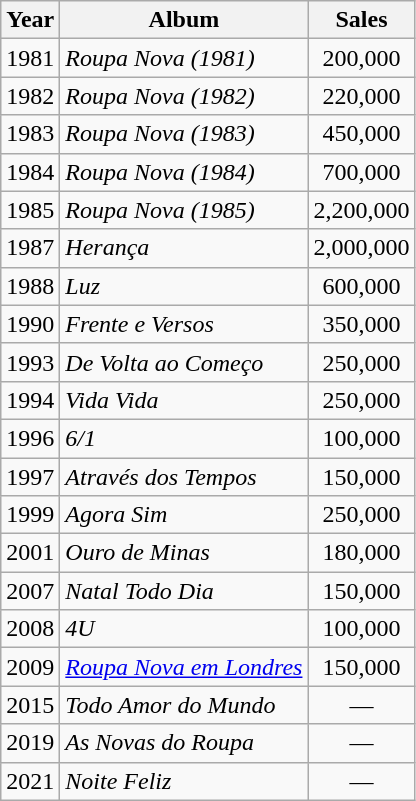<table class="wikitable" border="1" style="text-align:center;">
<tr>
<th>Year</th>
<th>Album</th>
<th>Sales</th>
</tr>
<tr>
<td>1981</td>
<td align="left"><em>Roupa Nova (1981)</em></td>
<td>200,000</td>
</tr>
<tr>
<td>1982</td>
<td align="left"><em>Roupa Nova (1982)</em></td>
<td>220,000</td>
</tr>
<tr>
<td>1983</td>
<td align="left"><em>Roupa Nova (1983)</em></td>
<td>450,000</td>
</tr>
<tr>
<td>1984</td>
<td align="left"><em>Roupa Nova (1984)</em></td>
<td>700,000</td>
</tr>
<tr>
<td>1985</td>
<td align="left"><em>Roupa Nova (1985)</em></td>
<td>2,200,000</td>
</tr>
<tr>
<td>1987</td>
<td align="left"><em>Herança</em></td>
<td>2,000,000</td>
</tr>
<tr>
<td>1988</td>
<td align="left"><em>Luz </em></td>
<td>600,000</td>
</tr>
<tr>
<td>1990</td>
<td align="left"><em>Frente e Versos</em></td>
<td>350,000</td>
</tr>
<tr>
<td>1993</td>
<td align="left"><em>De Volta ao Começo</em></td>
<td>250,000</td>
</tr>
<tr>
<td>1994</td>
<td align="left"><em>Vida Vida</em></td>
<td>250,000</td>
</tr>
<tr>
<td>1996</td>
<td align="left"><em>6/1</em></td>
<td>100,000</td>
</tr>
<tr>
<td>1997</td>
<td align="left"><em>Através dos Tempos</em></td>
<td>150,000</td>
</tr>
<tr>
<td>1999</td>
<td align="left"><em>Agora Sim</em></td>
<td>250,000</td>
</tr>
<tr>
<td>2001</td>
<td align="left"><em>Ouro de Minas</em></td>
<td>180,000</td>
</tr>
<tr>
<td>2007</td>
<td align="left"><em>Natal Todo Dia</em></td>
<td>150,000</td>
</tr>
<tr>
<td>2008</td>
<td align="left"><em>4U</em></td>
<td>100,000</td>
</tr>
<tr>
<td>2009</td>
<td align="left"><em><a href='#'>Roupa Nova em Londres</a></em></td>
<td>150,000</td>
</tr>
<tr>
<td>2015</td>
<td align="left"><em>Todo Amor do Mundo</em></td>
<td>—</td>
</tr>
<tr>
<td>2019</td>
<td align="left"><em>As Novas do Roupa</em></td>
<td>—</td>
</tr>
<tr>
<td>2021</td>
<td align="left"><em>Noite Feliz</em></td>
<td>—</td>
</tr>
</table>
